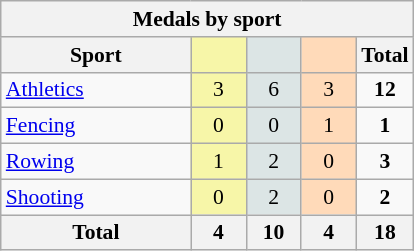<table class="wikitable" style="font-size:90%; text-align:center;">
<tr>
<th colspan=5>Medals by sport</th>
</tr>
<tr>
<th width=120>Sport</th>
<th scope="col" width=30 style="background:#F7F6A8;"></th>
<th scope="col" width=30 style="background:#DCE5E5;"></th>
<th scope="col" width=30 style="background:#FFDAB9;"></th>
<th width=30>Total</th>
</tr>
<tr>
<td align=left><a href='#'>Athletics</a></td>
<td style="background:#F7F6A8;">3</td>
<td style="background:#DCE5E5;">6</td>
<td style="background:#FFDAB9;">3</td>
<td><strong>12</strong></td>
</tr>
<tr>
<td align=left><a href='#'>Fencing</a></td>
<td style="background:#F7F6A8;">0</td>
<td style="background:#DCE5E5;">0</td>
<td style="background:#FFDAB9;">1</td>
<td><strong>1</strong></td>
</tr>
<tr>
<td align=left><a href='#'>Rowing</a></td>
<td style="background:#F7F6A8;">1</td>
<td style="background:#DCE5E5;">2</td>
<td style="background:#FFDAB9;">0</td>
<td><strong>3</strong></td>
</tr>
<tr>
<td align=left><a href='#'>Shooting</a></td>
<td style="background:#F7F6A8;">0</td>
<td style="background:#DCE5E5;">2</td>
<td style="background:#FFDAB9;">0</td>
<td><strong>2</strong></td>
</tr>
<tr class="sortbottom">
<th>Total</th>
<th>4</th>
<th>10</th>
<th>4</th>
<th>18</th>
</tr>
</table>
